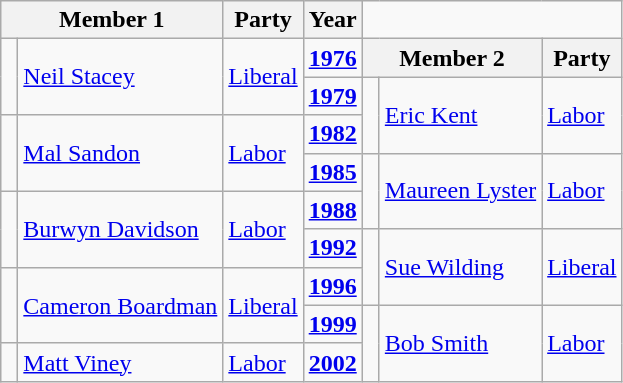<table class="wikitable">
<tr>
<th colspan="2">Member 1</th>
<th>Party</th>
<th>Year</th>
</tr>
<tr>
<td rowspan="2" > </td>
<td rowspan="2"><a href='#'>Neil Stacey</a></td>
<td rowspan="2"><a href='#'>Liberal</a></td>
<td><strong><a href='#'>1976</a></strong></td>
<th colspan="2">Member 2</th>
<th>Party</th>
</tr>
<tr>
<td><strong><a href='#'>1979</a></strong></td>
<td rowspan="2" > </td>
<td rowspan="2"><a href='#'>Eric Kent</a></td>
<td rowspan="2"><a href='#'>Labor</a></td>
</tr>
<tr>
<td rowspan="2" > </td>
<td rowspan="2"><a href='#'>Mal Sandon</a></td>
<td rowspan="2"><a href='#'>Labor</a></td>
<td><strong><a href='#'>1982</a></strong></td>
</tr>
<tr>
<td><strong><a href='#'>1985</a></strong></td>
<td rowspan="2" > </td>
<td rowspan="2"><a href='#'>Maureen Lyster</a></td>
<td rowspan="2"><a href='#'>Labor</a></td>
</tr>
<tr>
<td rowspan="2" > </td>
<td rowspan="2"><a href='#'>Burwyn Davidson</a></td>
<td rowspan="2"><a href='#'>Labor</a></td>
<td><strong><a href='#'>1988</a></strong></td>
</tr>
<tr>
<td><strong><a href='#'>1992</a></strong></td>
<td rowspan="2" > </td>
<td rowspan="2"><a href='#'>Sue Wilding</a></td>
<td rowspan="2"><a href='#'>Liberal</a></td>
</tr>
<tr>
<td rowspan="2" > </td>
<td rowspan="2"><a href='#'>Cameron Boardman</a></td>
<td rowspan="2"><a href='#'>Liberal</a></td>
<td><strong><a href='#'>1996</a></strong></td>
</tr>
<tr>
<td><strong><a href='#'>1999</a></strong></td>
<td rowspan="2" > </td>
<td rowspan="2"><a href='#'>Bob Smith</a></td>
<td rowspan="2"><a href='#'>Labor</a></td>
</tr>
<tr>
<td> </td>
<td><a href='#'>Matt Viney</a></td>
<td><a href='#'>Labor</a></td>
<td><strong><a href='#'>2002</a></strong></td>
</tr>
</table>
